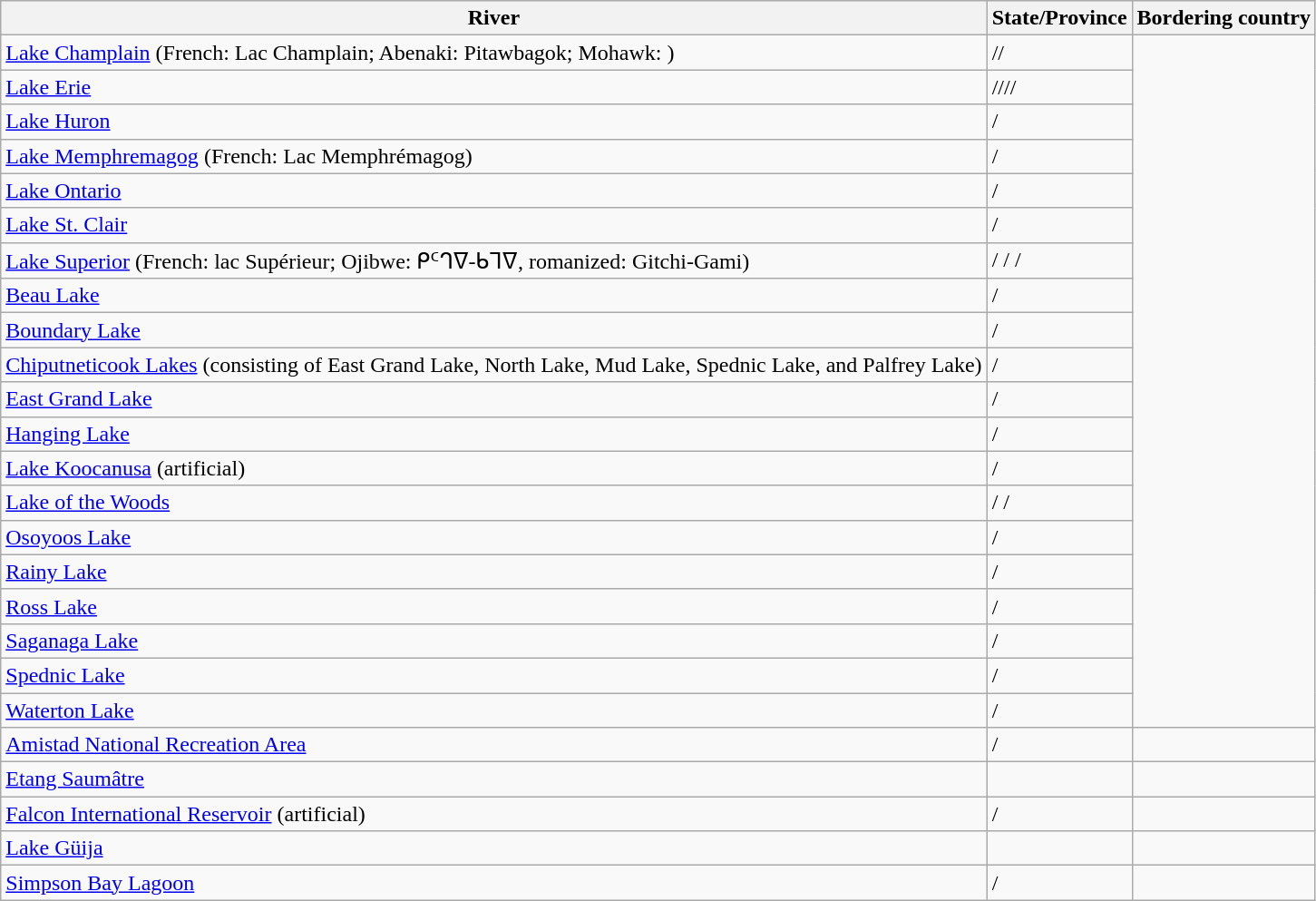<table class="wikitable sortable">
<tr>
<th>River</th>
<th>State/Province</th>
<th>Bordering country</th>
</tr>
<tr>
<td><a href='#'>Lake Champlain</a> (French: Lac Champlain; Abenaki: Pitawbagok; Mohawk: )</td>
<td> // </td>
<td rowspan="20"> </td>
</tr>
<tr>
<td><a href='#'>Lake Erie</a></td>
<td> //// </td>
</tr>
<tr>
<td><a href='#'>Lake Huron</a></td>
<td> / </td>
</tr>
<tr>
<td><a href='#'>Lake Memphremagog</a> (French: Lac Memphrémagog)</td>
<td> / </td>
</tr>
<tr>
<td><a href='#'>Lake Ontario</a></td>
<td> / </td>
</tr>
<tr>
<td><a href='#'>Lake St. Clair</a></td>
<td> / </td>
</tr>
<tr>
<td><a href='#'>Lake Superior</a> (French: lac Supérieur; Ojibwe: ᑭᑦᒉᐁ-ᑲᒣᐁ, romanized: Gitchi-Gami)</td>
<td> / / / </td>
</tr>
<tr>
<td><a href='#'>Beau Lake</a></td>
<td>/</td>
</tr>
<tr>
<td><a href='#'>Boundary Lake</a></td>
<td>/</td>
</tr>
<tr>
<td><a href='#'>Chiputneticook Lakes</a> (consisting of East Grand Lake, North Lake, Mud Lake, Spednic Lake, and Palfrey Lake)</td>
<td>/</td>
</tr>
<tr>
<td><a href='#'>East Grand Lake</a></td>
<td> /</td>
</tr>
<tr>
<td><a href='#'>Hanging Lake</a></td>
<td>/</td>
</tr>
<tr>
<td><a href='#'>Lake Koocanusa</a> (artificial)</td>
<td>/</td>
</tr>
<tr>
<td><a href='#'>Lake of the Woods</a></td>
<td> / /</td>
</tr>
<tr>
<td><a href='#'>Osoyoos Lake</a></td>
<td>/</td>
</tr>
<tr>
<td><a href='#'>Rainy Lake</a></td>
<td>/ </td>
</tr>
<tr>
<td><a href='#'>Ross Lake</a></td>
<td>/</td>
</tr>
<tr>
<td><a href='#'>Saganaga Lake</a></td>
<td> /</td>
</tr>
<tr>
<td><a href='#'>Spednic Lake</a></td>
<td>/</td>
</tr>
<tr>
<td><a href='#'>Waterton Lake</a></td>
<td>/</td>
</tr>
<tr>
<td><a href='#'>Amistad National Recreation Area</a></td>
<td>/</td>
<td> </td>
</tr>
<tr>
<td><a href='#'>Etang Saumâtre</a></td>
<td></td>
<td> </td>
</tr>
<tr>
<td><a href='#'>Falcon International Reservoir</a> (artificial)</td>
<td> /</td>
<td> </td>
</tr>
<tr>
<td><a href='#'>Lake Güija</a></td>
<td></td>
<td> </td>
</tr>
<tr>
<td><a href='#'>Simpson Bay Lagoon</a></td>
<td> / </td>
<td> </td>
</tr>
</table>
